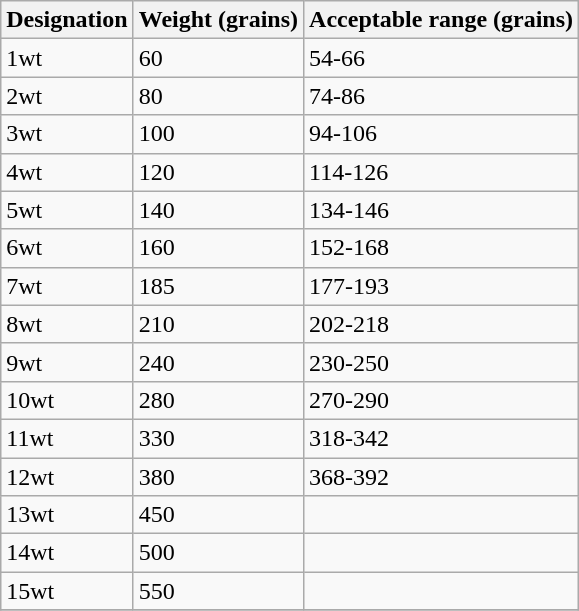<table Class="wikitable">
<tr>
<th>Designation</th>
<th>Weight (grains)</th>
<th>Acceptable range (grains)</th>
</tr>
<tr>
<td>1wt</td>
<td>60</td>
<td>54-66</td>
</tr>
<tr>
<td>2wt</td>
<td>80</td>
<td>74-86</td>
</tr>
<tr>
<td>3wt</td>
<td>100</td>
<td>94-106</td>
</tr>
<tr>
<td>4wt</td>
<td>120</td>
<td>114-126</td>
</tr>
<tr>
<td>5wt</td>
<td>140</td>
<td>134-146</td>
</tr>
<tr>
<td>6wt</td>
<td>160</td>
<td>152-168</td>
</tr>
<tr>
<td>7wt</td>
<td>185</td>
<td>177-193</td>
</tr>
<tr>
<td>8wt</td>
<td>210</td>
<td>202-218</td>
</tr>
<tr>
<td>9wt</td>
<td>240</td>
<td>230-250</td>
</tr>
<tr>
<td>10wt</td>
<td>280</td>
<td>270-290</td>
</tr>
<tr>
<td>11wt</td>
<td>330</td>
<td>318-342</td>
</tr>
<tr>
<td>12wt</td>
<td>380</td>
<td>368-392</td>
</tr>
<tr>
<td>13wt</td>
<td>450</td>
<td></td>
</tr>
<tr>
<td>14wt</td>
<td>500</td>
<td></td>
</tr>
<tr>
<td>15wt</td>
<td>550</td>
<td></td>
</tr>
<tr>
</tr>
</table>
